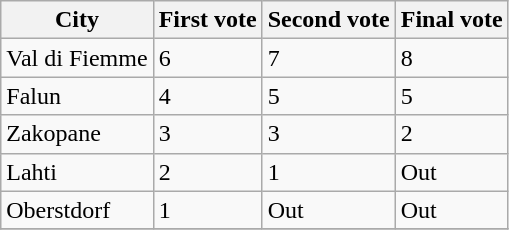<table class="wikitable">
<tr>
<th>City</th>
<th>First vote</th>
<th>Second vote</th>
<th>Final vote</th>
</tr>
<tr>
<td>Val di Fiemme</td>
<td>6</td>
<td>7</td>
<td>8</td>
</tr>
<tr>
<td>Falun</td>
<td>4</td>
<td>5</td>
<td>5</td>
</tr>
<tr>
<td>Zakopane</td>
<td>3</td>
<td>3</td>
<td>2</td>
</tr>
<tr>
<td>Lahti</td>
<td>2</td>
<td>1</td>
<td>Out</td>
</tr>
<tr>
<td>Oberstdorf</td>
<td>1</td>
<td>Out</td>
<td>Out</td>
</tr>
<tr>
</tr>
</table>
